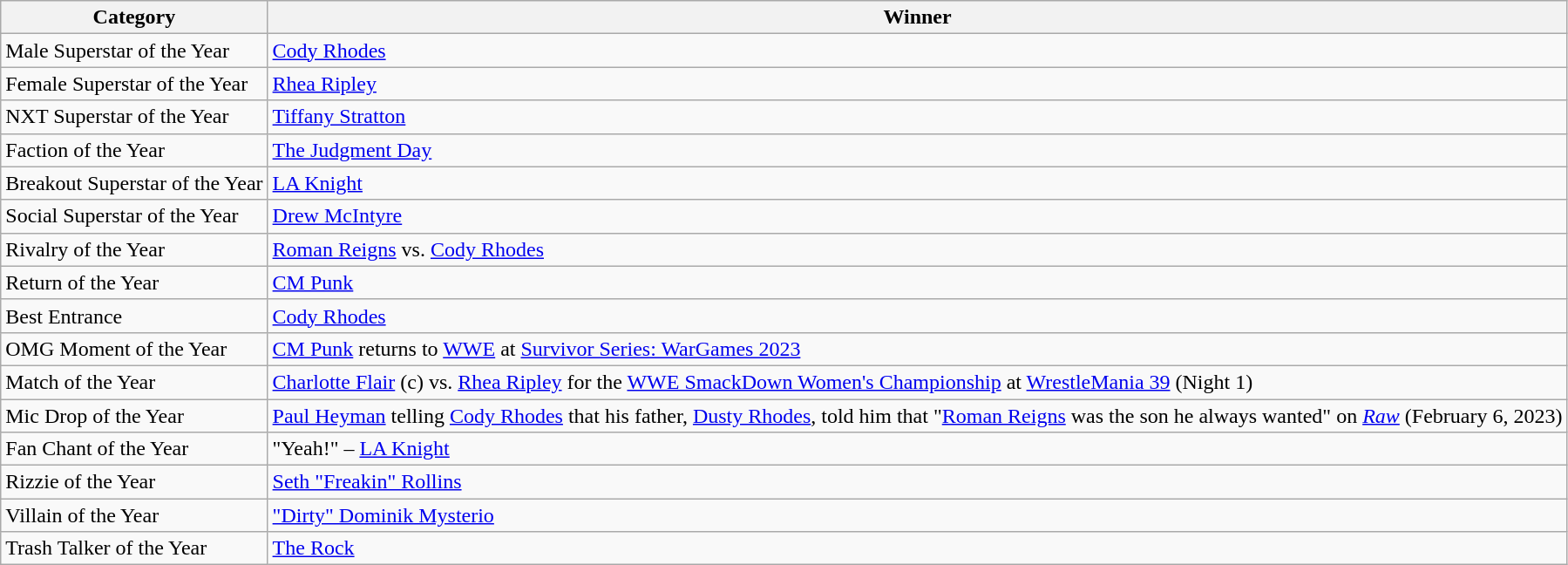<table class="wikitable">
<tr>
<th>Category</th>
<th>Winner</th>
</tr>
<tr>
<td>Male Superstar of the Year</td>
<td><a href='#'>Cody Rhodes</a></td>
</tr>
<tr>
<td>Female Superstar of the Year</td>
<td><a href='#'>Rhea Ripley</a></td>
</tr>
<tr>
<td>NXT Superstar of the Year</td>
<td><a href='#'>Tiffany Stratton</a></td>
</tr>
<tr>
<td>Faction of the Year</td>
<td><a href='#'>The Judgment Day</a></td>
</tr>
<tr>
<td>Breakout Superstar of the Year</td>
<td><a href='#'>LA Knight</a></td>
</tr>
<tr>
<td>Social Superstar of the Year</td>
<td><a href='#'>Drew McIntyre</a></td>
</tr>
<tr>
<td>Rivalry of the Year</td>
<td><a href='#'>Roman Reigns</a> vs. <a href='#'>Cody Rhodes</a></td>
</tr>
<tr>
<td>Return of the Year</td>
<td><a href='#'>CM Punk</a></td>
</tr>
<tr>
<td>Best Entrance</td>
<td><a href='#'>Cody Rhodes</a></td>
</tr>
<tr>
<td>OMG Moment of the Year</td>
<td><a href='#'>CM Punk</a> returns to <a href='#'>WWE</a> at <a href='#'>Survivor Series: WarGames 2023</a></td>
</tr>
<tr>
<td>Match of the Year</td>
<td><a href='#'>Charlotte Flair</a> (c) vs. <a href='#'>Rhea Ripley</a> for the <a href='#'>WWE SmackDown Women's Championship</a> at <a href='#'>WrestleMania 39</a> (Night 1)</td>
</tr>
<tr>
<td>Mic Drop of the Year</td>
<td><a href='#'>Paul Heyman</a> telling <a href='#'>Cody Rhodes</a> that his father, <a href='#'>Dusty Rhodes</a>, told him that "<a href='#'>Roman Reigns</a> was the son he always wanted" on <em><a href='#'>Raw</a></em> (February 6, 2023)</td>
</tr>
<tr>
<td>Fan Chant of the Year</td>
<td>"Yeah!" – <a href='#'>LA Knight</a></td>
</tr>
<tr>
<td>Rizzie of the Year</td>
<td><a href='#'>Seth "Freakin" Rollins</a></td>
</tr>
<tr>
<td>Villain of the Year</td>
<td><a href='#'>"Dirty" Dominik Mysterio</a></td>
</tr>
<tr>
<td>Trash Talker of the Year</td>
<td><a href='#'>The Rock</a></td>
</tr>
</table>
